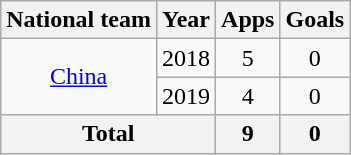<table class="wikitable" style="text-align:center">
<tr>
<th>National team</th>
<th>Year</th>
<th>Apps</th>
<th>Goals</th>
</tr>
<tr>
<td rowspan="2"><a href='#'>China</a></td>
<td>2018</td>
<td>5</td>
<td>0</td>
</tr>
<tr>
<td>2019</td>
<td>4</td>
<td>0</td>
</tr>
<tr>
<th colspan=2>Total</th>
<th>9</th>
<th>0</th>
</tr>
</table>
